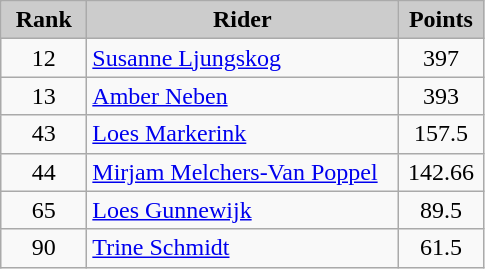<table class="wikitable alternance" style="text-align:center;">
<tr>
<th scope="col" style="background-color:#CCCCCC; width:50px;">Rank</th>
<th scope="col" style="background-color:#CCCCCC; width:200px;">Rider</th>
<th scope="col" style="background-color:#CCCCCC; width:50px;">Points</th>
</tr>
<tr>
<td>12</td>
<td style="text-align:left;"> <a href='#'>Susanne Ljungskog</a></td>
<td>397</td>
</tr>
<tr>
<td>13</td>
<td style="text-align:left;"> <a href='#'>Amber Neben</a></td>
<td>393</td>
</tr>
<tr>
<td>43</td>
<td style="text-align:left;"> <a href='#'>Loes Markerink</a></td>
<td>157.5</td>
</tr>
<tr>
<td>44</td>
<td style="text-align:left;"> <a href='#'>Mirjam Melchers-Van Poppel</a></td>
<td>142.66</td>
</tr>
<tr>
<td>65</td>
<td style="text-align:left;"> <a href='#'>Loes Gunnewijk</a></td>
<td>89.5</td>
</tr>
<tr>
<td>90</td>
<td style="text-align:left;"> <a href='#'>Trine Schmidt</a></td>
<td>61.5</td>
</tr>
</table>
